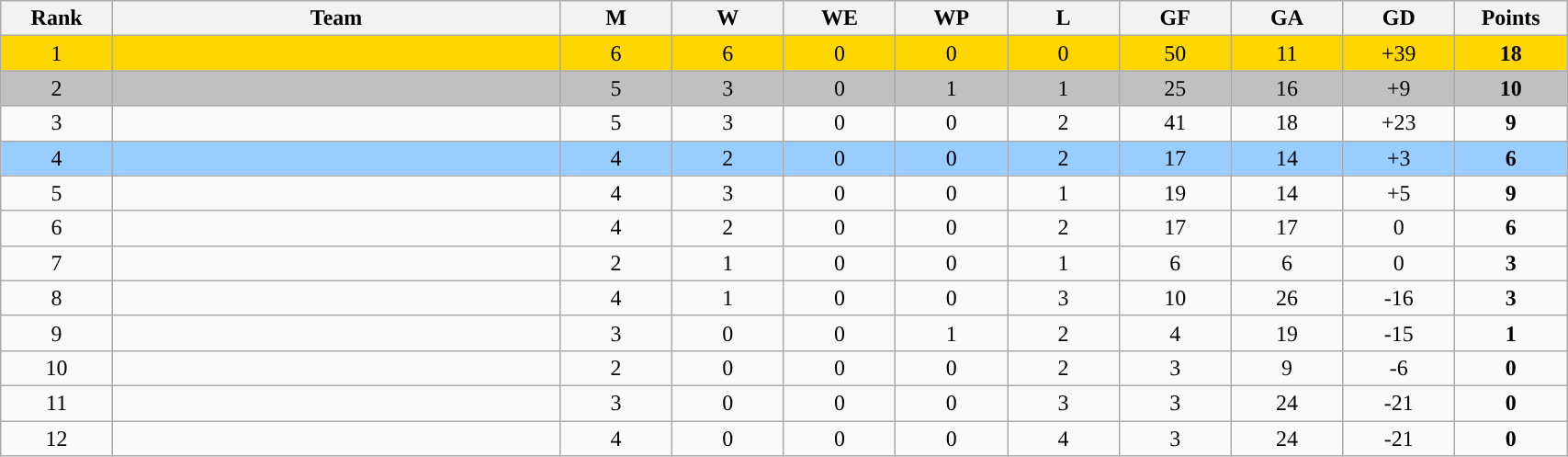<table class="wikitable sortable" width=90% style="text-align:center">
<tr>
<th width=5%>Rank</th>
<th width=20%>Team</th>
<th width=5%>M</th>
<th width=5%>W</th>
<th width=5%>WE</th>
<th width=5%>WP</th>
<th width=5%>L</th>
<th width=5%>GF</th>
<th width=5%>GA</th>
<th width=5%>GD</th>
<th width=5%>Points</th>
</tr>
<tr bgcolor=gold>
<td>1</td>
<td style=text-align:left;></td>
<td>6</td>
<td>6</td>
<td>0</td>
<td>0</td>
<td>0</td>
<td>50</td>
<td>11</td>
<td>+39</td>
<td><strong>18</strong></td>
</tr>
<tr bgcolor="silver">
<td>2</td>
<td style=text-align:left;></td>
<td>5</td>
<td>3</td>
<td>0</td>
<td>1</td>
<td>1</td>
<td>25</td>
<td>16</td>
<td>+9</td>
<td><strong>10</strong></td>
</tr>
<tr -bgcolor="#cc9966">
<td>3</td>
<td style=text-align:left;></td>
<td>5</td>
<td>3</td>
<td>0</td>
<td>0</td>
<td>2</td>
<td>41</td>
<td>18</td>
<td>+23</td>
<td><strong>9</strong></td>
</tr>
<tr bgcolor=#9acdff>
<td>4</td>
<td style="text-align:left;"></td>
<td>4</td>
<td>2</td>
<td>0</td>
<td>0</td>
<td>2</td>
<td>17</td>
<td>14</td>
<td>+3</td>
<td><strong>6</strong></td>
</tr>
<tr>
<td>5</td>
<td style=text-align:left;></td>
<td>4</td>
<td>3</td>
<td>0</td>
<td>0</td>
<td>1</td>
<td>19</td>
<td>14</td>
<td>+5</td>
<td><strong>9</strong></td>
</tr>
<tr>
<td>6</td>
<td style=text-align:left;></td>
<td>4</td>
<td>2</td>
<td>0</td>
<td>0</td>
<td>2</td>
<td>17</td>
<td>17</td>
<td>0</td>
<td><strong>6</strong></td>
</tr>
<tr>
<td>7</td>
<td style=text-align:left;></td>
<td>2</td>
<td>1</td>
<td>0</td>
<td>0</td>
<td>1</td>
<td>6</td>
<td>6</td>
<td>0</td>
<td><strong>3</strong></td>
</tr>
<tr>
<td>8</td>
<td style=text-align:left;></td>
<td>4</td>
<td>1</td>
<td>0</td>
<td>0</td>
<td>3</td>
<td>10</td>
<td>26</td>
<td>-16</td>
<td><strong>3</strong></td>
</tr>
<tr>
<td>9</td>
<td style=text-align:left;></td>
<td>3</td>
<td>0</td>
<td>0</td>
<td>1</td>
<td>2</td>
<td>4</td>
<td>19</td>
<td>-15</td>
<td><strong>1</strong></td>
</tr>
<tr>
<td>10</td>
<td style=text-align:left;></td>
<td>2</td>
<td>0</td>
<td>0</td>
<td>0</td>
<td>2</td>
<td>3</td>
<td>9</td>
<td>-6</td>
<td><strong>0</strong></td>
</tr>
<tr>
<td>11</td>
<td style=text-align:left;></td>
<td>3</td>
<td>0</td>
<td>0</td>
<td>0</td>
<td>3</td>
<td>3</td>
<td>24</td>
<td>-21</td>
<td><strong>0</strong></td>
</tr>
<tr>
<td>12</td>
<td style=text-align:left;></td>
<td>4</td>
<td>0</td>
<td>0</td>
<td>0</td>
<td>4</td>
<td>3</td>
<td>24</td>
<td>-21</td>
<td><strong>0</strong></td>
</tr>
</table>
